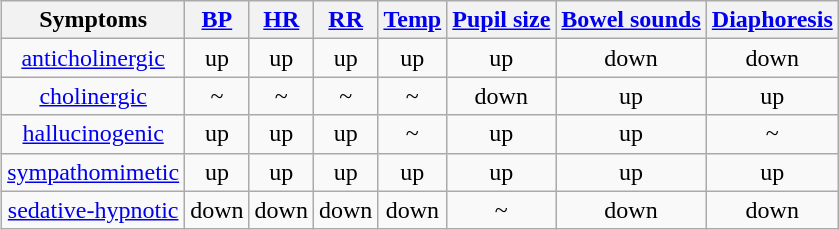<table class="wikitable" style = "float: right; margin-left:15px; text-align:center">
<tr>
<th>Symptoms</th>
<th><a href='#'>BP</a></th>
<th><a href='#'>HR</a></th>
<th><a href='#'>RR</a></th>
<th><a href='#'>Temp</a></th>
<th><a href='#'>Pupil size</a></th>
<th><a href='#'>Bowel sounds</a></th>
<th><a href='#'>Diaphoresis</a></th>
</tr>
<tr>
<td><a href='#'>anticholinergic</a></td>
<td>up</td>
<td>up</td>
<td>up</td>
<td>up</td>
<td>up</td>
<td>down</td>
<td>down</td>
</tr>
<tr>
<td><a href='#'>cholinergic</a></td>
<td>~</td>
<td>~</td>
<td>~</td>
<td>~</td>
<td>down</td>
<td>up</td>
<td>up</td>
</tr>
<tr>
<td><a href='#'>hallucinogenic</a></td>
<td>up</td>
<td>up</td>
<td>up</td>
<td>~</td>
<td>up</td>
<td>up</td>
<td>~</td>
</tr>
<tr>
<td><a href='#'>sympathomimetic</a></td>
<td>up</td>
<td>up</td>
<td>up</td>
<td>up</td>
<td>up</td>
<td>up</td>
<td>up</td>
</tr>
<tr>
<td><a href='#'>sedative-hypnotic</a></td>
<td>down</td>
<td>down</td>
<td>down</td>
<td>down</td>
<td>~</td>
<td>down</td>
<td>down</td>
</tr>
</table>
